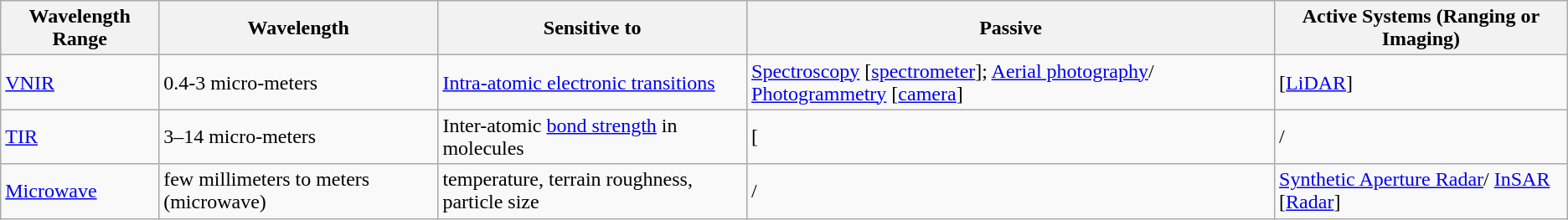<table class="wikitable">
<tr>
<th><strong>Wavelength Range</strong></th>
<th><strong>Wavelength</strong></th>
<th><strong>Sensitive to</strong></th>
<th><strong>Passive</strong></th>
<th><strong>Active Systems (Ranging or Imaging)</strong></th>
</tr>
<tr>
<td><a href='#'>VNIR</a></td>
<td>0.4-3 micro-meters</td>
<td><a href='#'>Intra-atomic electronic transitions</a></td>
<td><a href='#'>Spectroscopy</a> [<a href='#'>spectrometer</a>]; <a href='#'>Aerial photography</a>/ <a href='#'>Photogrammetry</a> [<a href='#'>camera</a>]</td>
<td>[<a href='#'>LiDAR</a>]</td>
</tr>
<tr>
<td><a href='#'>TIR</a></td>
<td>3–14 micro-meters</td>
<td>Inter-atomic <a href='#'>bond strength</a> in molecules</td>
<td>[<a href='#'></a></td>
<td>/</td>
</tr>
<tr>
<td><a href='#'>Microwave</a></td>
<td>few millimeters to meters (microwave)</td>
<td>temperature, terrain roughness, particle size</td>
<td>/</td>
<td><a href='#'>Synthetic Aperture Radar</a>/ <a href='#'>InSAR</a> [<a href='#'>Radar</a>]</td>
</tr>
</table>
